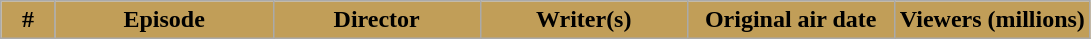<table class="wikitable plainrowheaders"">
<tr>
<th style="background:#C19E58; width:5%;">#</th>
<th style="background:#C19E58; width:20%;">Episode</th>
<th style="background:#C19E58; width:19%;">Director</th>
<th style="background:#C19E58; width:19%;">Writer(s)</th>
<th style="background:#C19E58; width:19%;">Original air date</th>
<th style="background:#C19E58; width:19%;">Viewers (millions)<br>


</th>
</tr>
</table>
